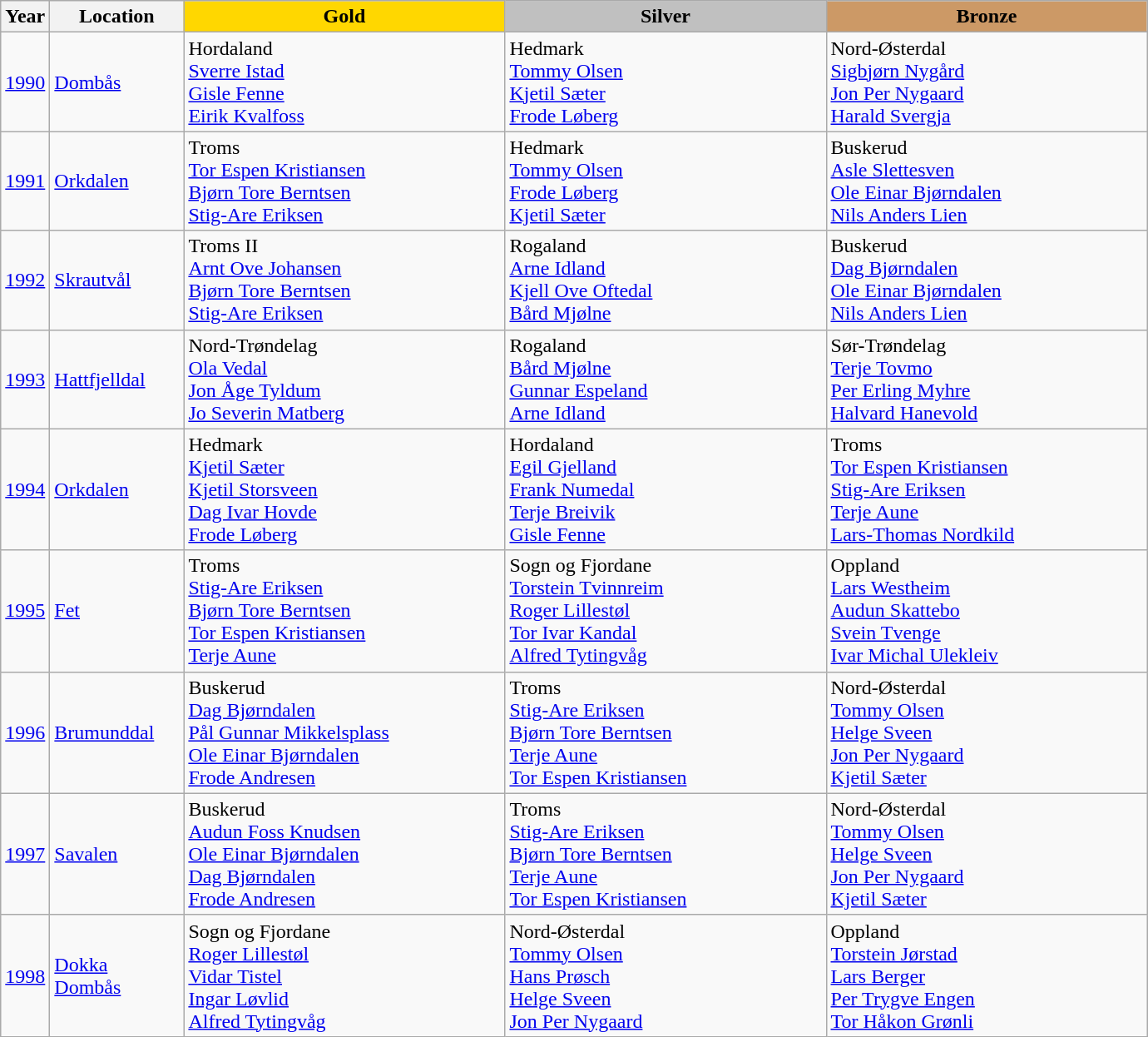<table class="wikitable">
<tr>
<th>Year</th>
<th width="100">Location</th>
<th style="background:gold" width="250">Gold</th>
<th style="background:silver" width="250">Silver</th>
<th style="background:#cc9966" width="250">Bronze</th>
</tr>
<tr>
<td><a href='#'>1990</a></td>
<td><a href='#'>Dombås</a></td>
<td>Hordaland<br><a href='#'>Sverre Istad</a><br><a href='#'>Gisle Fenne</a><br><a href='#'>Eirik Kvalfoss</a></td>
<td>Hedmark<br><a href='#'>Tommy Olsen</a><br><a href='#'>Kjetil Sæter</a><br><a href='#'>Frode Løberg</a></td>
<td>Nord-Østerdal<br><a href='#'>Sigbjørn Nygård</a><br><a href='#'>Jon Per Nygaard</a><br><a href='#'>Harald Svergja</a></td>
</tr>
<tr>
<td><a href='#'>1991</a></td>
<td><a href='#'>Orkdalen</a></td>
<td>Troms<br><a href='#'>Tor Espen Kristiansen</a><br><a href='#'>Bjørn Tore Berntsen</a><br><a href='#'>Stig-Are Eriksen</a></td>
<td>Hedmark<br><a href='#'>Tommy Olsen</a><br><a href='#'>Frode Løberg</a><br><a href='#'>Kjetil Sæter</a></td>
<td>Buskerud<br><a href='#'>Asle Slettesven</a><br><a href='#'>Ole Einar Bjørndalen</a><br><a href='#'>Nils Anders Lien</a></td>
</tr>
<tr>
<td><a href='#'>1992</a></td>
<td><a href='#'>Skrautvål</a></td>
<td>Troms II<br><a href='#'>Arnt Ove Johansen</a><br><a href='#'>Bjørn Tore Berntsen</a><br><a href='#'>Stig-Are Eriksen</a></td>
<td>Rogaland<br><a href='#'>Arne Idland</a><br><a href='#'>Kjell Ove Oftedal</a><br><a href='#'>Bård Mjølne</a></td>
<td>Buskerud<br><a href='#'>Dag Bjørndalen</a><br><a href='#'>Ole Einar Bjørndalen</a><br><a href='#'>Nils Anders Lien</a></td>
</tr>
<tr>
<td><a href='#'>1993</a></td>
<td><a href='#'>Hattfjelldal</a></td>
<td>Nord-Trøndelag<br><a href='#'>Ola Vedal</a><br><a href='#'>Jon Åge Tyldum</a><br><a href='#'>Jo Severin Matberg</a></td>
<td>Rogaland<br><a href='#'>Bård Mjølne</a><br><a href='#'>Gunnar Espeland</a><br><a href='#'>Arne Idland</a></td>
<td>Sør-Trøndelag<br><a href='#'>Terje Tovmo</a><br><a href='#'>Per Erling Myhre</a><br><a href='#'>Halvard Hanevold</a></td>
</tr>
<tr>
<td><a href='#'>1994</a></td>
<td><a href='#'>Orkdalen</a></td>
<td>Hedmark<br><a href='#'>Kjetil Sæter</a><br><a href='#'>Kjetil Storsveen</a><br><a href='#'>Dag Ivar Hovde</a><br><a href='#'>Frode Løberg</a></td>
<td>Hordaland<br><a href='#'>Egil Gjelland</a><br><a href='#'>Frank Numedal</a><br><a href='#'>Terje Breivik</a><br><a href='#'>Gisle Fenne</a></td>
<td>Troms<br><a href='#'>Tor Espen Kristiansen</a><br><a href='#'>Stig-Are Eriksen</a><br><a href='#'>Terje Aune</a><br><a href='#'>Lars-Thomas Nordkild</a></td>
</tr>
<tr>
<td><a href='#'>1995</a></td>
<td><a href='#'>Fet</a></td>
<td>Troms<br><a href='#'>Stig-Are Eriksen</a><br><a href='#'>Bjørn Tore Berntsen</a><br><a href='#'>Tor Espen Kristiansen</a><br><a href='#'>Terje Aune</a></td>
<td>Sogn og Fjordane<br><a href='#'>Torstein Tvinnreim</a><br><a href='#'>Roger Lillestøl</a><br><a href='#'>Tor Ivar Kandal</a><br><a href='#'>Alfred Tytingvåg</a></td>
<td>Oppland<br><a href='#'>Lars Westheim</a><br><a href='#'>Audun Skattebo</a><br><a href='#'>Svein Tvenge</a><br><a href='#'>Ivar Michal Ulekleiv</a></td>
</tr>
<tr>
<td><a href='#'>1996</a></td>
<td><a href='#'>Brumunddal</a></td>
<td>Buskerud<br><a href='#'>Dag Bjørndalen</a><br><a href='#'>Pål Gunnar Mikkelsplass</a><br><a href='#'>Ole Einar Bjørndalen</a><br><a href='#'>Frode Andresen</a></td>
<td>Troms<br><a href='#'>Stig-Are Eriksen</a><br><a href='#'>Bjørn Tore Berntsen</a><br><a href='#'>Terje Aune</a><br><a href='#'>Tor Espen Kristiansen</a></td>
<td>Nord-Østerdal<br><a href='#'>Tommy Olsen</a><br><a href='#'>Helge Sveen</a><br><a href='#'>Jon Per Nygaard</a><br><a href='#'>Kjetil Sæter</a></td>
</tr>
<tr>
<td><a href='#'>1997</a></td>
<td><a href='#'>Savalen</a></td>
<td>Buskerud<br><a href='#'>Audun Foss Knudsen</a><br><a href='#'>Ole Einar Bjørndalen</a><br><a href='#'>Dag Bjørndalen</a><br><a href='#'>Frode Andresen</a></td>
<td>Troms<br><a href='#'>Stig-Are Eriksen</a><br><a href='#'>Bjørn Tore Berntsen</a><br><a href='#'>Terje Aune</a><br><a href='#'>Tor Espen Kristiansen</a></td>
<td>Nord-Østerdal<br><a href='#'>Tommy Olsen</a><br><a href='#'>Helge Sveen</a><br><a href='#'>Jon Per Nygaard</a><br><a href='#'>Kjetil Sæter</a></td>
</tr>
<tr>
<td><a href='#'>1998</a></td>
<td><a href='#'>Dokka</a><br><a href='#'>Dombås</a></td>
<td>Sogn og Fjordane<br><a href='#'>Roger Lillestøl</a><br><a href='#'>Vidar Tistel</a><br><a href='#'>Ingar Løvlid</a><br><a href='#'>Alfred Tytingvåg</a></td>
<td>Nord-Østerdal<br><a href='#'>Tommy Olsen</a><br><a href='#'>Hans Prøsch</a><br><a href='#'>Helge Sveen</a><br><a href='#'>Jon Per Nygaard</a></td>
<td>Oppland<br><a href='#'>Torstein Jørstad</a><br><a href='#'>Lars Berger</a><br><a href='#'>Per Trygve Engen</a><br><a href='#'>Tor Håkon Grønli</a></td>
</tr>
</table>
